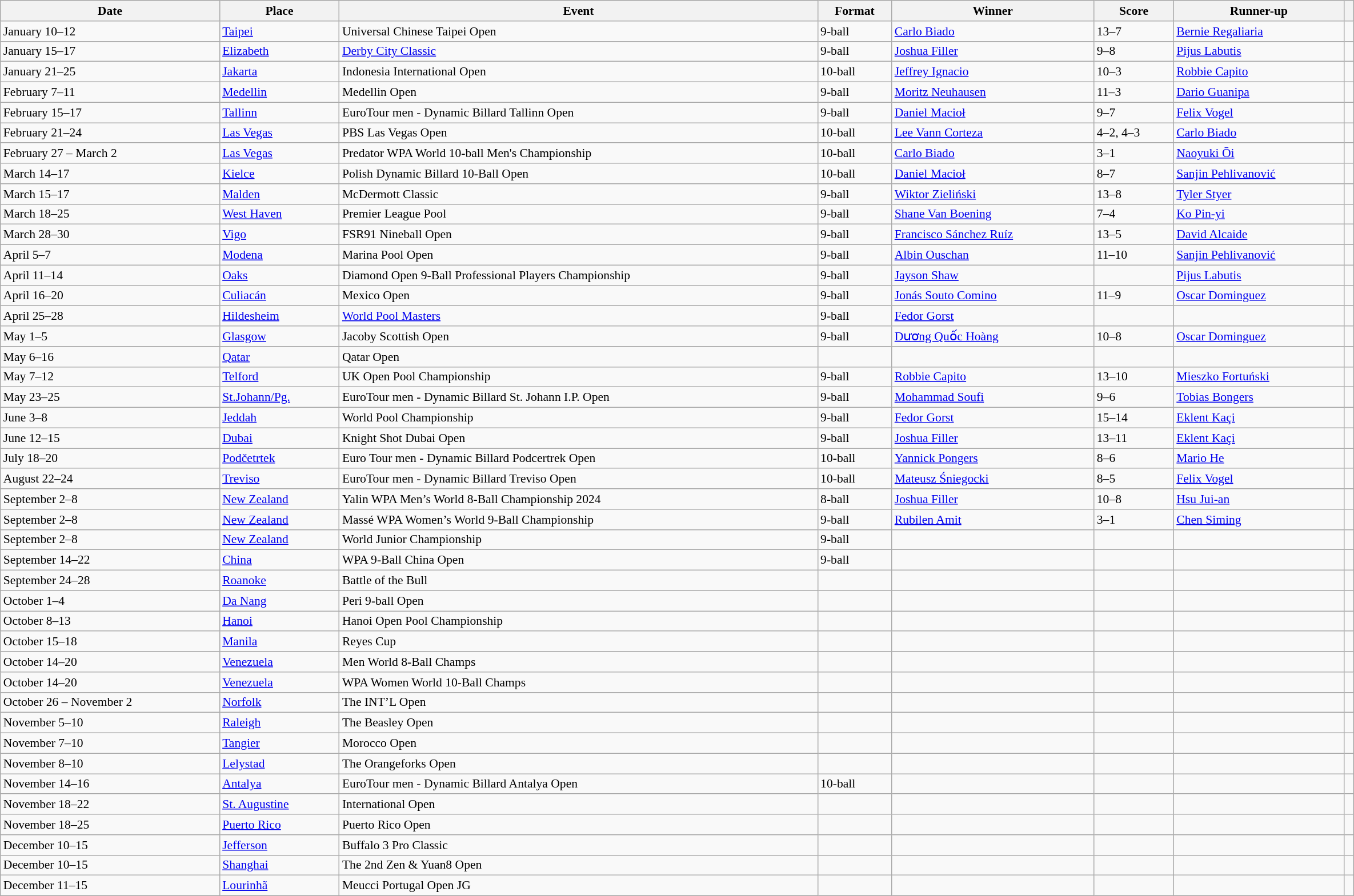<table class="wikitable sortable" style="font-size: 90%" width="125%">
<tr>
<th>Date</th>
<th>Place</th>
<th>Event</th>
<th>Format</th>
<th>Winner</th>
<th>Score</th>
<th>Runner-up</th>
<th></th>
</tr>
<tr>
<td>January 10–12</td>
<td> <a href='#'>Taipei</a></td>
<td>Universal Chinese Taipei Open</td>
<td>9-ball</td>
<td> <a href='#'>Carlo Biado</a></td>
<td>13–7</td>
<td> <a href='#'>Bernie Regaliaria</a></td>
<td></td>
</tr>
<tr>
<td>January 15–17</td>
<td> <a href='#'>Elizabeth</a></td>
<td><a href='#'>Derby City Classic</a></td>
<td>9-ball</td>
<td> <a href='#'>Joshua Filler</a></td>
<td>9–8</td>
<td> <a href='#'>Pijus Labutis</a></td>
<td></td>
</tr>
<tr>
<td>January 21–25</td>
<td> <a href='#'>Jakarta</a></td>
<td>Indonesia International Open</td>
<td>10-ball</td>
<td> <a href='#'>Jeffrey Ignacio</a></td>
<td>10–3</td>
<td> <a href='#'>Robbie Capito</a></td>
<td></td>
</tr>
<tr>
<td>February 7–11</td>
<td> <a href='#'>Medellin</a></td>
<td>Medellin Open</td>
<td>9-ball</td>
<td> <a href='#'>Moritz Neuhausen</a></td>
<td>11–3</td>
<td> <a href='#'>Dario Guanipa</a></td>
<td></td>
</tr>
<tr>
<td>February 15–17</td>
<td> <a href='#'>Tallinn</a></td>
<td>EuroTour men - Dynamic Billard Tallinn Open</td>
<td>9-ball</td>
<td> <a href='#'>Daniel Macioł</a></td>
<td>9–7</td>
<td> <a href='#'>Felix Vogel</a></td>
<td></td>
</tr>
<tr>
<td>February 21–24</td>
<td> <a href='#'>Las Vegas</a></td>
<td>PBS Las Vegas Open</td>
<td>10-ball</td>
<td> <a href='#'>Lee Vann Corteza</a></td>
<td>4–2, 4–3</td>
<td> <a href='#'>Carlo Biado</a></td>
<td></td>
</tr>
<tr>
<td>February 27 – March 2</td>
<td> <a href='#'>Las Vegas</a></td>
<td>Predator WPA World 10-ball Men's Championship</td>
<td>10-ball</td>
<td> <a href='#'>Carlo Biado</a></td>
<td>3–1</td>
<td> <a href='#'>Naoyuki Ōi</a></td>
<td></td>
</tr>
<tr>
<td>March 14–17</td>
<td> <a href='#'>Kielce</a></td>
<td>Polish Dynamic Billard 10-Ball Open</td>
<td>10-ball</td>
<td> <a href='#'>Daniel Macioł</a></td>
<td>8–7</td>
<td> <a href='#'>Sanjin Pehlivanović</a></td>
<td></td>
</tr>
<tr>
<td>March 15–17</td>
<td> <a href='#'>Malden</a></td>
<td>McDermott Classic</td>
<td>9-ball</td>
<td> <a href='#'>Wiktor Zieliński</a></td>
<td>13–8</td>
<td> <a href='#'>Tyler Styer</a></td>
<td></td>
</tr>
<tr>
<td>March 18–25</td>
<td> <a href='#'>West Haven</a></td>
<td>Premier League Pool</td>
<td>9-ball</td>
<td> <a href='#'>Shane Van Boening</a></td>
<td>7–4</td>
<td> <a href='#'>Ko Pin-yi</a></td>
<td></td>
</tr>
<tr>
<td>March 28–30</td>
<td> <a href='#'>Vigo</a></td>
<td>FSR91 Nineball Open</td>
<td>9-ball</td>
<td> <a href='#'>Francisco Sánchez Ruíz</a></td>
<td>13–5</td>
<td> <a href='#'>David Alcaide</a></td>
<td></td>
</tr>
<tr>
<td>April 5–7</td>
<td> <a href='#'>Modena</a></td>
<td>Marina Pool Open</td>
<td>9-ball</td>
<td> <a href='#'>Albin Ouschan</a></td>
<td>11–10</td>
<td> <a href='#'>Sanjin Pehlivanović</a></td>
<td></td>
</tr>
<tr>
<td>April 11–14</td>
<td> <a href='#'>Oaks</a></td>
<td>Diamond Open 9-Ball Professional Players Championship</td>
<td>9-ball</td>
<td> <a href='#'>Jayson Shaw</a></td>
<td></td>
<td> <a href='#'>Pijus Labutis</a></td>
<td></td>
</tr>
<tr>
<td>April 16–20</td>
<td> <a href='#'>Culiacán</a></td>
<td>Mexico Open</td>
<td>9-ball</td>
<td> <a href='#'>Jonás Souto Comino</a></td>
<td>11–9</td>
<td> <a href='#'>Oscar Dominguez</a></td>
<td></td>
</tr>
<tr>
<td>April 25–28</td>
<td> <a href='#'>Hildesheim</a></td>
<td><a href='#'>World Pool Masters</a></td>
<td>9-ball</td>
<td> <a href='#'>Fedor Gorst</a></td>
<td></td>
<td></td>
<td></td>
</tr>
<tr>
<td>May 1–5</td>
<td> <a href='#'>Glasgow</a></td>
<td>Jacoby Scottish Open</td>
<td>9-ball</td>
<td> <a href='#'>Dương Quốc Hoàng</a></td>
<td>10–8</td>
<td> <a href='#'>Oscar Dominguez</a></td>
<td></td>
</tr>
<tr>
<td>May 6–16</td>
<td> <a href='#'>Qatar</a></td>
<td>Qatar Open</td>
<td></td>
<td></td>
<td></td>
<td></td>
<td></td>
</tr>
<tr>
<td>May 7–12</td>
<td> <a href='#'>Telford</a></td>
<td>UK Open Pool Championship</td>
<td>9-ball</td>
<td> <a href='#'>Robbie Capito</a></td>
<td>13–10</td>
<td> <a href='#'>Mieszko Fortuński</a></td>
<td></td>
</tr>
<tr>
<td>May 23–25</td>
<td> <a href='#'>St.Johann/Pg.</a></td>
<td>EuroTour men - Dynamic Billard St. Johann I.P. Open</td>
<td>9-ball</td>
<td> <a href='#'>Mohammad Soufi</a></td>
<td>9–6</td>
<td> <a href='#'>Tobias Bongers</a></td>
<td></td>
</tr>
<tr>
<td>June 3–8</td>
<td> <a href='#'>Jeddah</a></td>
<td>World Pool Championship</td>
<td>9-ball</td>
<td> <a href='#'>Fedor Gorst</a></td>
<td>15–14</td>
<td> <a href='#'>Eklent Kaçi</a></td>
<td></td>
</tr>
<tr>
<td>June 12–15</td>
<td> <a href='#'>Dubai</a></td>
<td>Knight Shot Dubai Open</td>
<td>9-ball</td>
<td> <a href='#'>Joshua Filler</a></td>
<td>13–11</td>
<td> <a href='#'>Eklent Kaçi</a></td>
<td></td>
</tr>
<tr>
<td>July 18–20</td>
<td> <a href='#'>Podčetrtek</a></td>
<td>Euro Tour men - Dynamic Billard Podcertrek Open</td>
<td>10-ball</td>
<td> <a href='#'>Yannick Pongers</a></td>
<td>8–6</td>
<td> <a href='#'>Mario He</a></td>
<td></td>
</tr>
<tr>
<td>August 22–24</td>
<td> <a href='#'>Treviso</a></td>
<td>EuroTour men - Dynamic Billard Treviso Open</td>
<td>10-ball</td>
<td> <a href='#'>Mateusz Śniegocki</a></td>
<td>8–5</td>
<td> <a href='#'>Felix Vogel</a></td>
<td></td>
</tr>
<tr>
<td>September 2–8</td>
<td> <a href='#'>New Zealand</a></td>
<td>Yalin WPA Men’s World 8-Ball Championship 2024</td>
<td>8-ball</td>
<td> <a href='#'>Joshua Filler</a></td>
<td>10–8</td>
<td> <a href='#'>Hsu Jui-an</a></td>
<td></td>
</tr>
<tr>
<td>September 2–8</td>
<td> <a href='#'>New Zealand</a></td>
<td>Massé WPA Women’s World 9-Ball Championship</td>
<td>9-ball</td>
<td> <a href='#'>Rubilen Amit</a></td>
<td>3–1</td>
<td> <a href='#'>Chen Siming</a></td>
<td></td>
</tr>
<tr>
<td>September 2–8</td>
<td> <a href='#'>New Zealand</a></td>
<td>World Junior Championship</td>
<td>9-ball</td>
<td></td>
<td></td>
<td></td>
<td></td>
</tr>
<tr>
<td>September 14–22</td>
<td> <a href='#'>China</a></td>
<td>WPA 9-Ball China Open</td>
<td>9-ball</td>
<td></td>
<td></td>
<td></td>
<td></td>
</tr>
<tr>
<td>September 24–28</td>
<td> <a href='#'>Roanoke</a></td>
<td>Battle of the Bull</td>
<td></td>
<td></td>
<td></td>
<td></td>
<td></td>
</tr>
<tr>
<td>October 1–4</td>
<td> <a href='#'>Da Nang</a></td>
<td>Peri 9-ball Open</td>
<td></td>
<td></td>
<td></td>
<td></td>
<td></td>
</tr>
<tr>
<td>October 8–13</td>
<td> <a href='#'>Hanoi</a></td>
<td>Hanoi Open Pool Championship</td>
<td></td>
<td></td>
<td></td>
<td></td>
<td></td>
</tr>
<tr>
<td>October 15–18</td>
<td> <a href='#'>Manila</a></td>
<td>Reyes Cup</td>
<td></td>
<td></td>
<td></td>
<td></td>
<td></td>
</tr>
<tr>
<td>October 14–20</td>
<td> <a href='#'>Venezuela</a></td>
<td>Men World 8-Ball Champs</td>
<td></td>
<td></td>
<td></td>
<td></td>
<td></td>
</tr>
<tr>
<td>October 14–20</td>
<td> <a href='#'>Venezuela</a></td>
<td>WPA Women World 10-Ball Champs</td>
<td></td>
<td></td>
<td></td>
<td></td>
<td></td>
</tr>
<tr>
<td>October 26 – November 2</td>
<td> <a href='#'>Norfolk</a></td>
<td>The INT’L Open</td>
<td></td>
<td></td>
<td></td>
<td></td>
<td></td>
</tr>
<tr>
<td>November 5–10</td>
<td> <a href='#'>Raleigh</a></td>
<td>The Beasley Open</td>
<td></td>
<td></td>
<td></td>
<td></td>
<td></td>
</tr>
<tr>
<td>November 7–10</td>
<td> <a href='#'>Tangier</a></td>
<td>Morocco Open</td>
<td></td>
<td></td>
<td></td>
<td></td>
<td></td>
</tr>
<tr>
<td>November 8–10</td>
<td> <a href='#'>Lelystad</a></td>
<td>The Orangeforks Open</td>
<td></td>
<td></td>
<td></td>
<td></td>
<td></td>
</tr>
<tr>
<td>November 14–16</td>
<td> <a href='#'>Antalya</a></td>
<td>EuroTour men - Dynamic Billard Antalya Open</td>
<td>10-ball</td>
<td></td>
<td></td>
<td></td>
<td></td>
</tr>
<tr>
<td>November 18–22</td>
<td> <a href='#'>St. Augustine</a></td>
<td>International Open</td>
<td></td>
<td></td>
<td></td>
<td></td>
<td></td>
</tr>
<tr>
<td>November 18–25</td>
<td> <a href='#'>Puerto Rico</a></td>
<td>Puerto Rico Open</td>
<td></td>
<td></td>
<td></td>
<td></td>
<td></td>
</tr>
<tr>
<td>December 10–15</td>
<td> <a href='#'>Jefferson</a></td>
<td>Buffalo 3 Pro Classic</td>
<td></td>
<td></td>
<td></td>
<td></td>
<td></td>
</tr>
<tr>
<td>December 10–15</td>
<td> <a href='#'>Shanghai</a></td>
<td>The 2nd Zen & Yuan8 Open</td>
<td></td>
<td></td>
<td></td>
<td></td>
<td></td>
</tr>
<tr>
<td>December 11–15</td>
<td> <a href='#'>Lourinhã</a></td>
<td>Meucci Portugal Open JG</td>
<td></td>
<td></td>
<td></td>
<td></td>
<td></td>
</tr>
</table>
